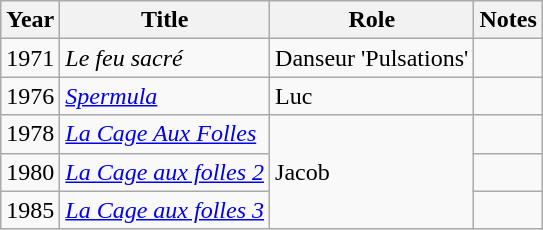<table class="wikitable">
<tr>
<th>Year</th>
<th>Title</th>
<th>Role</th>
<th>Notes</th>
</tr>
<tr>
<td>1971</td>
<td><em>Le feu sacré</em></td>
<td>Danseur 'Pulsations'</td>
<td></td>
</tr>
<tr>
<td>1976</td>
<td><em><a href='#'>Spermula</a></em></td>
<td>Luc</td>
<td></td>
</tr>
<tr>
<td>1978</td>
<td><em><a href='#'>La Cage Aux Folles</a></em></td>
<td rowspan="3">Jacob</td>
<td></td>
</tr>
<tr>
<td>1980</td>
<td><em><a href='#'>La Cage aux folles 2</a></em></td>
<td></td>
</tr>
<tr>
<td>1985</td>
<td><em><a href='#'>La Cage aux folles 3</a></em></td>
<td></td>
</tr>
</table>
